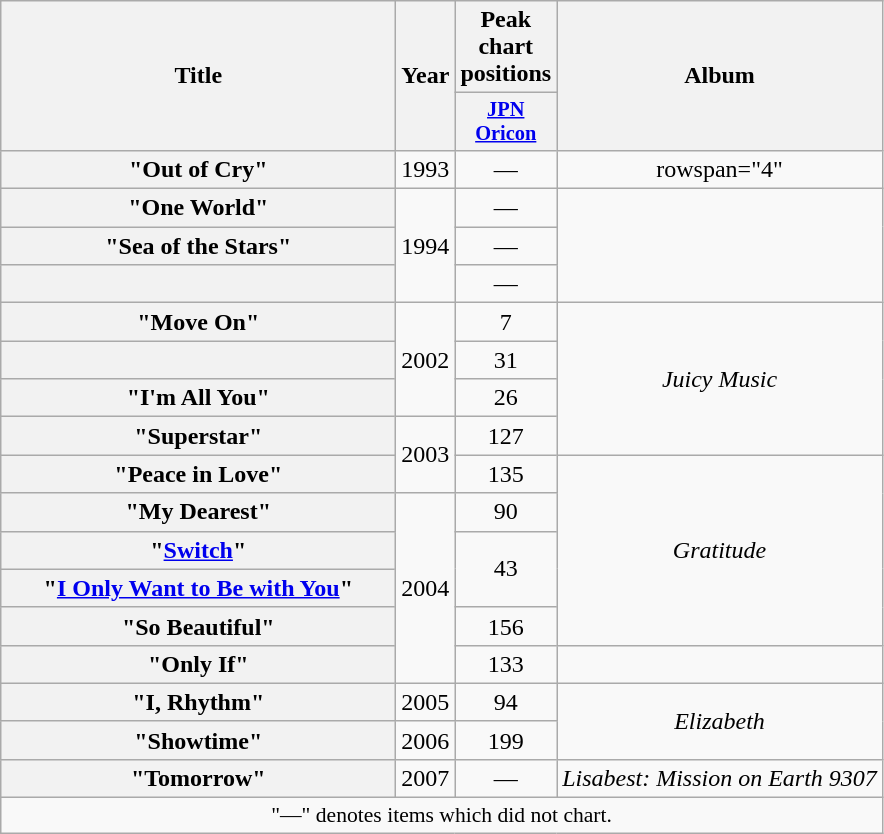<table class="wikitable plainrowheaders" style="text-align:center;">
<tr>
<th scope="col" rowspan="2" style="width:16em;">Title</th>
<th scope="col" rowspan="2">Year</th>
<th scope="col" colspan="1">Peak chart positions</th>
<th scope="col" rowspan="2">Album</th>
</tr>
<tr>
<th style="width:3em;font-size:85%"><a href='#'>JPN<br>Oricon</a><br></th>
</tr>
<tr>
<th scope="row">"Out of Cry"</th>
<td>1993</td>
<td>—</td>
<td>rowspan="4" </td>
</tr>
<tr>
<th scope="row">"One World"</th>
<td rowspan="3">1994</td>
<td>—</td>
</tr>
<tr>
<th scope="row">"Sea of the Stars"</th>
<td>—</td>
</tr>
<tr>
<th scope="row"></th>
<td>—</td>
</tr>
<tr>
<th scope="row">"Move On"</th>
<td rowspan="3">2002</td>
<td>7</td>
<td rowspan="4"><em>Juicy Music</em></td>
</tr>
<tr>
<th scope="row"></th>
<td>31</td>
</tr>
<tr>
<th scope="row">"I'm All You"</th>
<td>26</td>
</tr>
<tr>
<th scope="row">"Superstar"</th>
<td rowspan="2">2003</td>
<td>127</td>
</tr>
<tr>
<th scope="row">"Peace in Love"</th>
<td>135</td>
<td rowspan="5"><em>Gratitude</em></td>
</tr>
<tr>
<th scope="row">"My Dearest"</th>
<td rowspan="5">2004</td>
<td>90</td>
</tr>
<tr>
<th scope="row">"<a href='#'>Switch</a>" </th>
<td rowspan="2">43</td>
</tr>
<tr>
<th scope="row">"<a href='#'>I Only Want to Be with You</a>"</th>
</tr>
<tr>
<th scope="row">"So Beautiful"</th>
<td>156</td>
</tr>
<tr>
<th scope="row">"Only If"</th>
<td>133</td>
<td></td>
</tr>
<tr>
<th scope="row">"I, Rhythm"</th>
<td>2005</td>
<td>94</td>
<td rowspan="2"><em>Elizabeth</em></td>
</tr>
<tr>
<th scope="row">"Showtime"</th>
<td>2006</td>
<td>199</td>
</tr>
<tr>
<th scope="row">"Tomorrow"</th>
<td>2007</td>
<td>—</td>
<td><em>Lisabest: Mission on Earth 9307</em></td>
</tr>
<tr>
<td colspan="12" align="center" style="font-size:90%;">"—" denotes items which did not chart.</td>
</tr>
</table>
